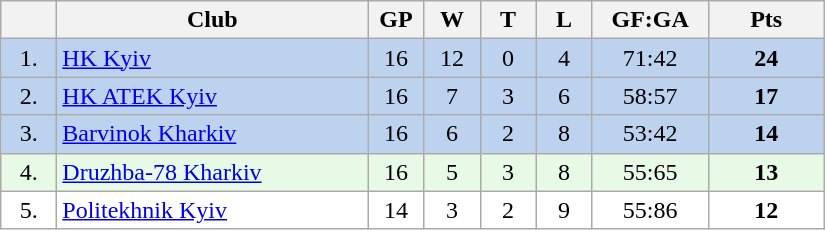<table class="wikitable">
<tr>
<th width="30"></th>
<th width="200">Club</th>
<th width="30">GP</th>
<th width="30">W</th>
<th width="30">T</th>
<th width="30">L</th>
<th width="70">GF:GA</th>
<th width="70">Pts</th>
</tr>
<tr bgcolor="#BCD2EE" align="center">
<td>1.</td>
<td align="left"><a href='#'>HK Kyiv</a></td>
<td>16</td>
<td>12</td>
<td>0</td>
<td>4</td>
<td>71:42</td>
<td><strong>24</strong></td>
</tr>
<tr bgcolor="#BCD2EE" align="center">
<td>2.</td>
<td align="left"><a href='#'>HK ATEK Kyiv</a></td>
<td>16</td>
<td>7</td>
<td>3</td>
<td>6</td>
<td>58:57</td>
<td><strong>17</strong></td>
</tr>
<tr bgcolor="#BCD2EE" align="center">
<td>3.</td>
<td align="left"><a href='#'>Barvinok Kharkiv</a></td>
<td>16</td>
<td>6</td>
<td>2</td>
<td>8</td>
<td>53:42</td>
<td><strong>14</strong></td>
</tr>
<tr bgcolor="#e6fae6" align="center">
<td>4.</td>
<td align="left"><a href='#'>Druzhba-78 Kharkiv</a></td>
<td>16</td>
<td>5</td>
<td>3</td>
<td>8</td>
<td>55:65</td>
<td><strong>13</strong></td>
</tr>
<tr bgcolor="#FFFFFF" align="center">
<td>5.</td>
<td align="left"><a href='#'>Politekhnik Kyiv</a></td>
<td>14</td>
<td>3</td>
<td>2</td>
<td>9</td>
<td>55:86</td>
<td><strong>12</strong></td>
</tr>
</table>
